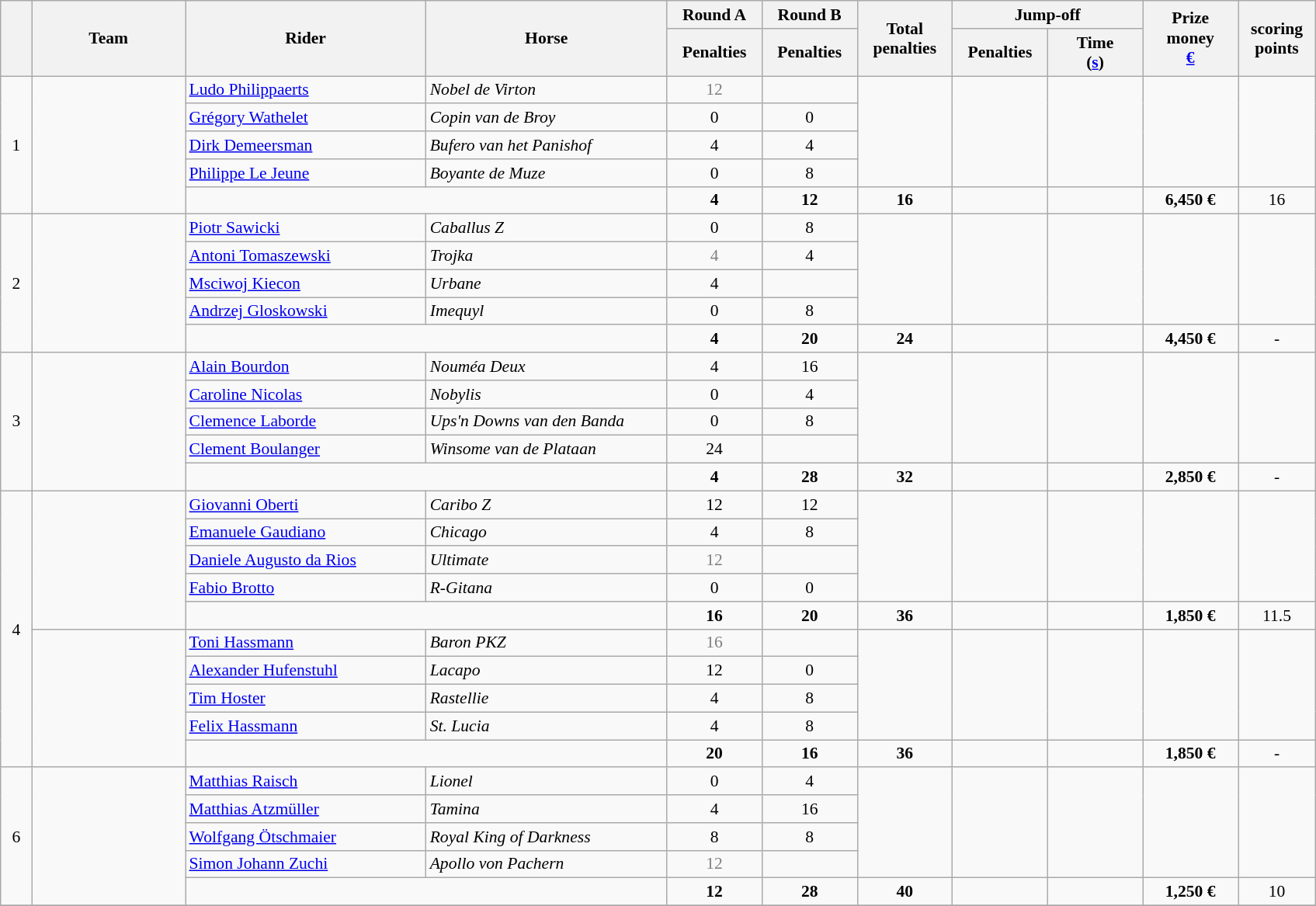<table class="wikitable" style="font-size: 90%">
<tr>
<th rowspan=2 width=20></th>
<th rowspan=2 width=125>Team</th>
<th rowspan=2 width=200>Rider</th>
<th rowspan=2 width=200>Horse</th>
<th>Round A</th>
<th>Round B</th>
<th rowspan=2 width=75>Total penalties</th>
<th colspan=2>Jump-off</th>
<th rowspan=2 width=75>Prize money<br><a href='#'>€</a></th>
<th rowspan=2 width=60>scoring<br>points</th>
</tr>
<tr>
<th width=75>Penalties</th>
<th width=75>Penalties</th>
<th width=75>Penalties</th>
<th width=75>Time<br>(<a href='#'>s</a>)</th>
</tr>
<tr>
<td rowspan=5 align=center>1</td>
<td rowspan=5></td>
<td><a href='#'>Ludo Philippaerts</a></td>
<td><em>Nobel de Virton</em></td>
<td align=center style=color:gray>12</td>
<td align=center></td>
<td rowspan=4></td>
<td rowspan=4></td>
<td rowspan=4></td>
<td rowspan=4></td>
<td rowspan=4></td>
</tr>
<tr>
<td><a href='#'>Grégory Wathelet</a></td>
<td><em>Copin van de Broy</em></td>
<td align=center>0</td>
<td align=center>0</td>
</tr>
<tr>
<td><a href='#'>Dirk Demeersman</a></td>
<td><em>Bufero van het Panishof</em></td>
<td align=center>4</td>
<td align=center>4</td>
</tr>
<tr>
<td><a href='#'>Philippe Le Jeune</a></td>
<td><em>Boyante de Muze</em></td>
<td align=center>0</td>
<td align=center>8</td>
</tr>
<tr>
<td colspan=2></td>
<td align=center><strong>4</strong></td>
<td align=center><strong>12</strong></td>
<td align=center><strong>16</strong></td>
<td></td>
<td></td>
<td align=center><strong>6,450 €</strong></td>
<td align=center>16</td>
</tr>
<tr>
<td rowspan=5 align=center>2</td>
<td rowspan=5></td>
<td><a href='#'>Piotr Sawicki</a></td>
<td><em>Caballus Z</em></td>
<td align=center>0</td>
<td align=center>8</td>
<td rowspan=4></td>
<td rowspan=4></td>
<td rowspan=4></td>
<td rowspan=4></td>
</tr>
<tr>
<td><a href='#'>Antoni Tomaszewski</a></td>
<td><em>Trojka</em></td>
<td align=center style=color:gray>4</td>
<td align=center>4</td>
</tr>
<tr>
<td><a href='#'>Msciwoj Kiecon</a></td>
<td><em>Urbane</em></td>
<td align=center>4</td>
<td align=center></td>
</tr>
<tr>
<td><a href='#'>Andrzej Gloskowski</a></td>
<td><em>Imequyl</em></td>
<td align=center>0</td>
<td align=center>8</td>
</tr>
<tr>
<td colspan=2></td>
<td align=center><strong>4</strong></td>
<td align=center><strong>20</strong></td>
<td align=center><strong>24</strong></td>
<td align=center></td>
<td align=center></td>
<td align=center><strong>4,450 €</strong></td>
<td align=center>-</td>
</tr>
<tr>
<td rowspan=5 align=center>3</td>
<td rowspan=5></td>
<td><a href='#'>Alain Bourdon</a></td>
<td><em>Nouméa Deux</em></td>
<td align=center>4</td>
<td align=center>16</td>
<td rowspan=4></td>
<td rowspan=4></td>
<td rowspan=4></td>
<td rowspan=4></td>
<td rowspan=4></td>
</tr>
<tr>
<td><a href='#'>Caroline Nicolas</a></td>
<td><em>Nobylis</em></td>
<td align=center>0</td>
<td align=center>4</td>
</tr>
<tr>
<td><a href='#'>Clemence Laborde</a></td>
<td><em>Ups'n Downs van den Banda</em></td>
<td align=center>0</td>
<td align=center>8</td>
</tr>
<tr>
<td><a href='#'>Clement Boulanger</a></td>
<td><em>Winsome van de Plataan</em></td>
<td align=center>24</td>
<td align=center></td>
</tr>
<tr>
<td colspan=2></td>
<td align=center><strong>4</strong></td>
<td align=center><strong>28</strong></td>
<td align=center><strong>32</strong></td>
<td></td>
<td></td>
<td align=center><strong>2,850 €</strong></td>
<td align=center>-</td>
</tr>
<tr>
<td rowspan=10 align=center>4</td>
<td rowspan=5></td>
<td><a href='#'>Giovanni Oberti</a></td>
<td><em>Caribo Z</em></td>
<td align=center>12</td>
<td align=center>12</td>
<td rowspan=4></td>
<td rowspan=4></td>
<td rowspan=4></td>
<td rowspan=4></td>
<td rowspan=4></td>
</tr>
<tr>
<td><a href='#'>Emanuele Gaudiano</a></td>
<td><em>Chicago</em></td>
<td align=center>4</td>
<td align=center>8</td>
</tr>
<tr>
<td><a href='#'>Daniele Augusto da Rios</a></td>
<td><em>Ultimate</em></td>
<td align=center style=color:gray>12</td>
<td align=center></td>
</tr>
<tr>
<td><a href='#'>Fabio Brotto</a></td>
<td><em>R-Gitana</em></td>
<td align=center>0</td>
<td align=center>0</td>
</tr>
<tr>
<td colspan=2></td>
<td align=center><strong>16</strong></td>
<td align=center><strong>20</strong></td>
<td align=center><strong>36</strong></td>
<td></td>
<td></td>
<td align=center><strong>1,850 €</strong></td>
<td align=center>11.5</td>
</tr>
<tr>
<td rowspan=5></td>
<td><a href='#'>Toni Hassmann</a></td>
<td><em>Baron PKZ</em></td>
<td align=center style=color:gray>16</td>
<td align=center></td>
<td rowspan=4></td>
<td rowspan=4></td>
<td rowspan=4></td>
<td rowspan=4></td>
<td rowspan=4></td>
</tr>
<tr>
<td><a href='#'>Alexander Hufenstuhl</a></td>
<td><em>Lacapo</em></td>
<td align=center>12</td>
<td align=center>0</td>
</tr>
<tr>
<td><a href='#'>Tim Hoster</a></td>
<td><em>Rastellie</em></td>
<td align=center>4</td>
<td align=center>8</td>
</tr>
<tr>
<td><a href='#'>Felix Hassmann</a></td>
<td><em>St. Lucia</em></td>
<td align=center>4</td>
<td align=center>8</td>
</tr>
<tr>
<td colspan=2></td>
<td align=center><strong>20</strong></td>
<td align=center><strong>16</strong></td>
<td align=center><strong>36</strong></td>
<td></td>
<td></td>
<td align=center><strong>1,850 €</strong></td>
<td align=center>-</td>
</tr>
<tr>
<td rowspan=5 align=center>6</td>
<td rowspan=5></td>
<td><a href='#'>Matthias Raisch</a></td>
<td><em>Lionel</em></td>
<td align=center>0</td>
<td align=center>4</td>
<td rowspan=4></td>
<td rowspan=4></td>
<td rowspan=4></td>
<td rowspan=4></td>
<td rowspan=4></td>
</tr>
<tr>
<td><a href='#'>Matthias Atzmüller</a></td>
<td><em>Tamina</em></td>
<td align=center>4</td>
<td align=center>16</td>
</tr>
<tr>
<td><a href='#'>Wolfgang Ötschmaier</a></td>
<td><em>Royal King of Darkness</em></td>
<td align=center>8</td>
<td align=center>8</td>
</tr>
<tr>
<td><a href='#'>Simon Johann Zuchi</a></td>
<td><em>Apollo von Pachern</em></td>
<td align=center style=color:gray>12</td>
<td align=center></td>
</tr>
<tr>
<td colspan=2></td>
<td align=center><strong>12</strong></td>
<td align=center><strong>28</strong></td>
<td align=center><strong>40</strong></td>
<td></td>
<td></td>
<td align=center><strong>1,250 €</strong></td>
<td align=center>10</td>
</tr>
<tr>
</tr>
</table>
